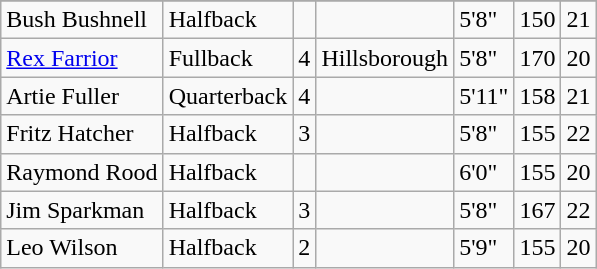<table class="wikitable">
<tr>
</tr>
<tr>
<td>Bush Bushnell</td>
<td>Halfback</td>
<td></td>
<td></td>
<td>5'8"</td>
<td>150</td>
<td>21</td>
</tr>
<tr>
<td><a href='#'>Rex Farrior</a></td>
<td>Fullback</td>
<td>4</td>
<td>Hillsborough</td>
<td>5'8"</td>
<td>170</td>
<td>20</td>
</tr>
<tr>
<td>Artie Fuller</td>
<td>Quarterback</td>
<td>4</td>
<td></td>
<td>5'11"</td>
<td>158</td>
<td>21</td>
</tr>
<tr>
<td>Fritz Hatcher</td>
<td>Halfback</td>
<td>3</td>
<td></td>
<td>5'8"</td>
<td>155</td>
<td>22</td>
</tr>
<tr>
<td>Raymond Rood</td>
<td>Halfback</td>
<td></td>
<td></td>
<td>6'0"</td>
<td>155</td>
<td>20</td>
</tr>
<tr>
<td>Jim Sparkman</td>
<td>Halfback</td>
<td>3</td>
<td></td>
<td>5'8"</td>
<td>167</td>
<td>22</td>
</tr>
<tr>
<td>Leo Wilson</td>
<td>Halfback</td>
<td>2</td>
<td></td>
<td>5'9"</td>
<td>155</td>
<td>20</td>
</tr>
</table>
